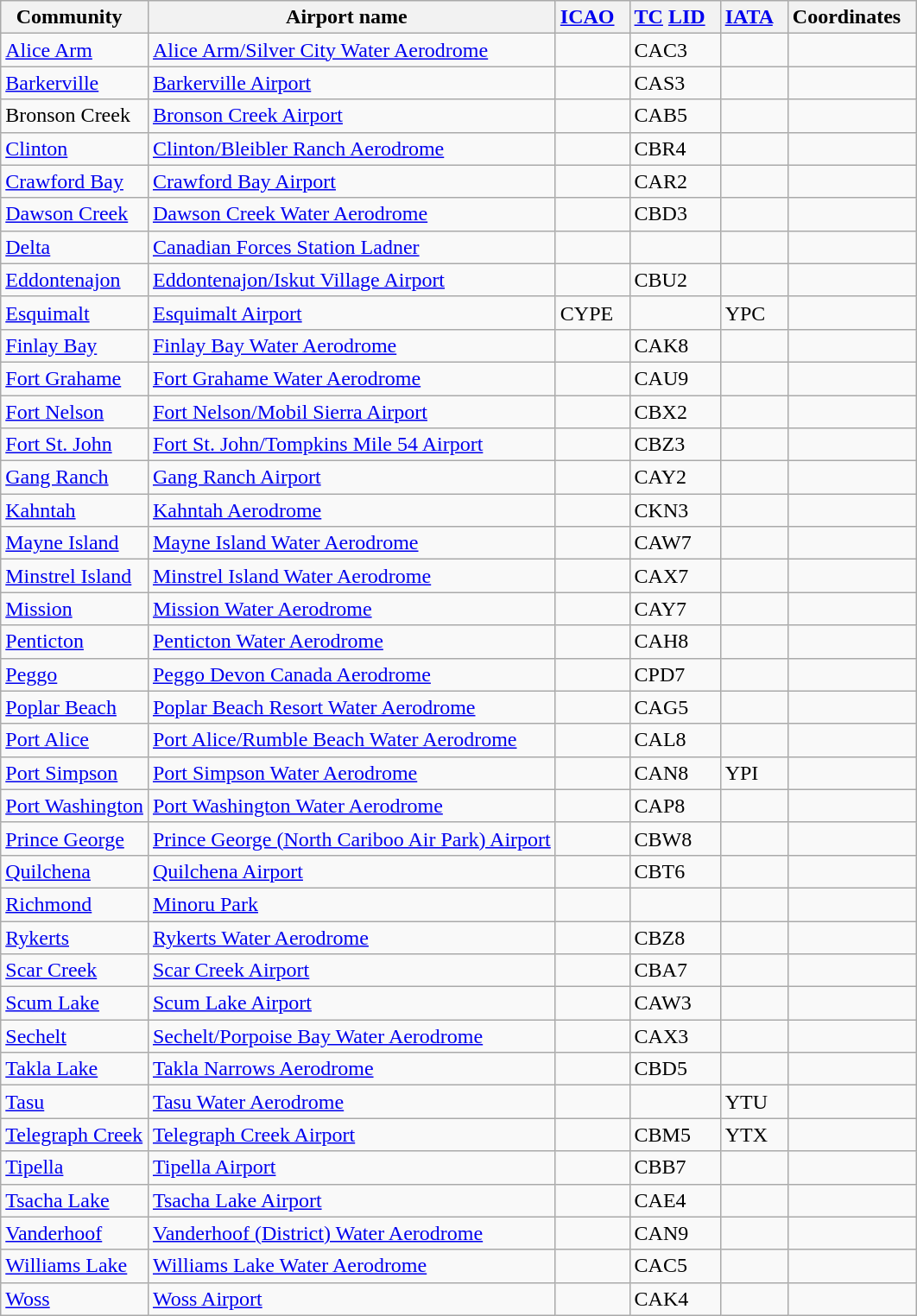<table class="wikitable sortable" style="width:auto;">
<tr>
<th width="*">Community  </th>
<th width="*">Airport name  </th>
<th width="*"><a href='#'>ICAO</a>  </th>
<th width="*"><a href='#'>TC</a> <a href='#'>LID</a>  </th>
<th width="*"><a href='#'>IATA</a>  </th>
<th width="*" class=unsortable>Coordinates  </th>
</tr>
<tr>
<td><a href='#'>Alice Arm</a></td>
<td><a href='#'>Alice Arm/Silver City Water Aerodrome</a></td>
<td></td>
<td>CAC3</td>
<td></td>
<td></td>
</tr>
<tr>
<td><a href='#'>Barkerville</a></td>
<td><a href='#'>Barkerville Airport</a></td>
<td></td>
<td>CAS3</td>
<td></td>
<td></td>
</tr>
<tr>
<td>Bronson Creek</td>
<td><a href='#'>Bronson Creek Airport</a></td>
<td></td>
<td>CAB5</td>
<td></td>
<td></td>
</tr>
<tr>
<td><a href='#'>Clinton</a></td>
<td><a href='#'>Clinton/Bleibler Ranch Aerodrome</a></td>
<td></td>
<td>CBR4</td>
<td></td>
<td></td>
</tr>
<tr>
<td><a href='#'>Crawford Bay</a></td>
<td><a href='#'>Crawford Bay Airport</a></td>
<td></td>
<td>CAR2</td>
<td></td>
<td></td>
</tr>
<tr>
<td><a href='#'>Dawson Creek</a></td>
<td><a href='#'>Dawson Creek Water Aerodrome</a></td>
<td></td>
<td>CBD3</td>
<td></td>
<td></td>
</tr>
<tr>
<td><a href='#'>Delta</a></td>
<td><a href='#'>Canadian Forces Station Ladner</a></td>
<td></td>
<td></td>
<td></td>
<td></td>
</tr>
<tr>
<td><a href='#'>Eddontenajon</a></td>
<td><a href='#'>Eddontenajon/Iskut Village Airport</a></td>
<td></td>
<td>CBU2</td>
<td></td>
<td></td>
</tr>
<tr>
<td><a href='#'>Esquimalt</a></td>
<td><a href='#'>Esquimalt Airport</a></td>
<td>CYPE</td>
<td></td>
<td>YPC</td>
<td></td>
</tr>
<tr>
<td><a href='#'>Finlay Bay</a></td>
<td><a href='#'>Finlay Bay Water Aerodrome</a></td>
<td></td>
<td>CAK8</td>
<td></td>
<td></td>
</tr>
<tr>
<td><a href='#'>Fort Grahame</a></td>
<td><a href='#'>Fort Grahame Water Aerodrome</a></td>
<td></td>
<td>CAU9</td>
<td></td>
<td></td>
</tr>
<tr>
<td><a href='#'>Fort Nelson</a></td>
<td><a href='#'>Fort Nelson/Mobil Sierra Airport</a></td>
<td></td>
<td>CBX2</td>
<td></td>
<td></td>
</tr>
<tr>
<td><a href='#'>Fort St. John</a></td>
<td><a href='#'>Fort St. John/Tompkins Mile 54 Airport</a></td>
<td></td>
<td>CBZ3</td>
<td></td>
<td></td>
</tr>
<tr>
<td><a href='#'>Gang Ranch</a></td>
<td><a href='#'>Gang Ranch Airport</a></td>
<td></td>
<td>CAY2</td>
<td></td>
<td></td>
</tr>
<tr>
<td><a href='#'>Kahntah</a></td>
<td><a href='#'>Kahntah Aerodrome</a></td>
<td></td>
<td>CKN3</td>
<td></td>
<td></td>
</tr>
<tr>
<td><a href='#'>Mayne Island</a></td>
<td><a href='#'>Mayne Island Water Aerodrome</a></td>
<td></td>
<td>CAW7</td>
<td></td>
<td></td>
</tr>
<tr>
<td><a href='#'>Minstrel Island</a></td>
<td><a href='#'>Minstrel Island Water Aerodrome</a></td>
<td></td>
<td>CAX7</td>
<td></td>
<td></td>
</tr>
<tr>
<td><a href='#'>Mission</a></td>
<td><a href='#'>Mission Water Aerodrome</a></td>
<td></td>
<td>CAY7</td>
<td></td>
<td></td>
</tr>
<tr>
<td><a href='#'>Penticton</a></td>
<td><a href='#'>Penticton Water Aerodrome</a></td>
<td></td>
<td>CAH8</td>
<td></td>
<td></td>
</tr>
<tr>
<td><a href='#'>Peggo</a></td>
<td><a href='#'>Peggo Devon Canada Aerodrome</a></td>
<td></td>
<td>CPD7</td>
<td></td>
<td></td>
</tr>
<tr>
<td><a href='#'>Poplar Beach</a></td>
<td><a href='#'>Poplar Beach Resort Water Aerodrome</a></td>
<td></td>
<td>CAG5</td>
<td></td>
<td></td>
</tr>
<tr>
<td><a href='#'>Port Alice</a></td>
<td><a href='#'>Port Alice/Rumble Beach Water Aerodrome</a></td>
<td></td>
<td>CAL8</td>
<td></td>
<td></td>
</tr>
<tr>
<td><a href='#'>Port Simpson</a></td>
<td><a href='#'>Port Simpson Water Aerodrome</a></td>
<td></td>
<td>CAN8</td>
<td>YPI</td>
<td></td>
</tr>
<tr>
<td><a href='#'>Port Washington</a></td>
<td><a href='#'>Port Washington Water Aerodrome</a></td>
<td></td>
<td>CAP8</td>
<td></td>
<td></td>
</tr>
<tr>
<td><a href='#'>Prince George</a></td>
<td><a href='#'>Prince George (North Cariboo Air Park) Airport</a></td>
<td></td>
<td>CBW8</td>
<td></td>
<td></td>
</tr>
<tr>
<td><a href='#'>Quilchena</a></td>
<td><a href='#'>Quilchena Airport</a></td>
<td></td>
<td>CBT6</td>
<td></td>
<td></td>
</tr>
<tr>
<td><a href='#'>Richmond</a></td>
<td><a href='#'>Minoru Park</a></td>
<td></td>
<td></td>
<td></td>
<td></td>
</tr>
<tr>
<td><a href='#'>Rykerts</a></td>
<td><a href='#'>Rykerts Water Aerodrome</a></td>
<td></td>
<td>CBZ8</td>
<td></td>
<td></td>
</tr>
<tr>
<td><a href='#'>Scar Creek</a></td>
<td><a href='#'>Scar Creek Airport</a></td>
<td></td>
<td>CBA7</td>
<td></td>
<td></td>
</tr>
<tr>
<td><a href='#'>Scum Lake</a></td>
<td><a href='#'>Scum Lake Airport</a></td>
<td></td>
<td>CAW3</td>
<td></td>
<td></td>
</tr>
<tr>
<td><a href='#'>Sechelt</a></td>
<td><a href='#'>Sechelt/Porpoise Bay Water Aerodrome</a></td>
<td></td>
<td>CAX3</td>
<td></td>
<td></td>
</tr>
<tr>
<td><a href='#'>Takla Lake</a></td>
<td><a href='#'>Takla Narrows Aerodrome</a></td>
<td></td>
<td>CBD5</td>
<td></td>
<td></td>
</tr>
<tr>
<td><a href='#'>Tasu</a></td>
<td><a href='#'>Tasu Water Aerodrome</a></td>
<td></td>
<td></td>
<td>YTU</td>
<td></td>
</tr>
<tr>
<td><a href='#'>Telegraph Creek</a></td>
<td><a href='#'>Telegraph Creek Airport</a></td>
<td></td>
<td>CBM5</td>
<td>YTX</td>
<td></td>
</tr>
<tr>
<td><a href='#'>Tipella</a></td>
<td><a href='#'>Tipella Airport</a></td>
<td></td>
<td>CBB7</td>
<td></td>
<td></td>
</tr>
<tr>
<td><a href='#'>Tsacha Lake</a></td>
<td><a href='#'>Tsacha Lake Airport</a></td>
<td></td>
<td>CAE4</td>
<td></td>
<td></td>
</tr>
<tr>
<td><a href='#'>Vanderhoof</a></td>
<td><a href='#'>Vanderhoof (District) Water Aerodrome</a></td>
<td></td>
<td>CAN9</td>
<td></td>
<td></td>
</tr>
<tr>
<td><a href='#'>Williams Lake</a></td>
<td><a href='#'>Williams Lake Water Aerodrome</a></td>
<td></td>
<td>CAC5</td>
<td></td>
<td></td>
</tr>
<tr>
<td><a href='#'>Woss</a></td>
<td><a href='#'>Woss Airport</a></td>
<td></td>
<td>CAK4</td>
<td></td>
<td></td>
</tr>
</table>
